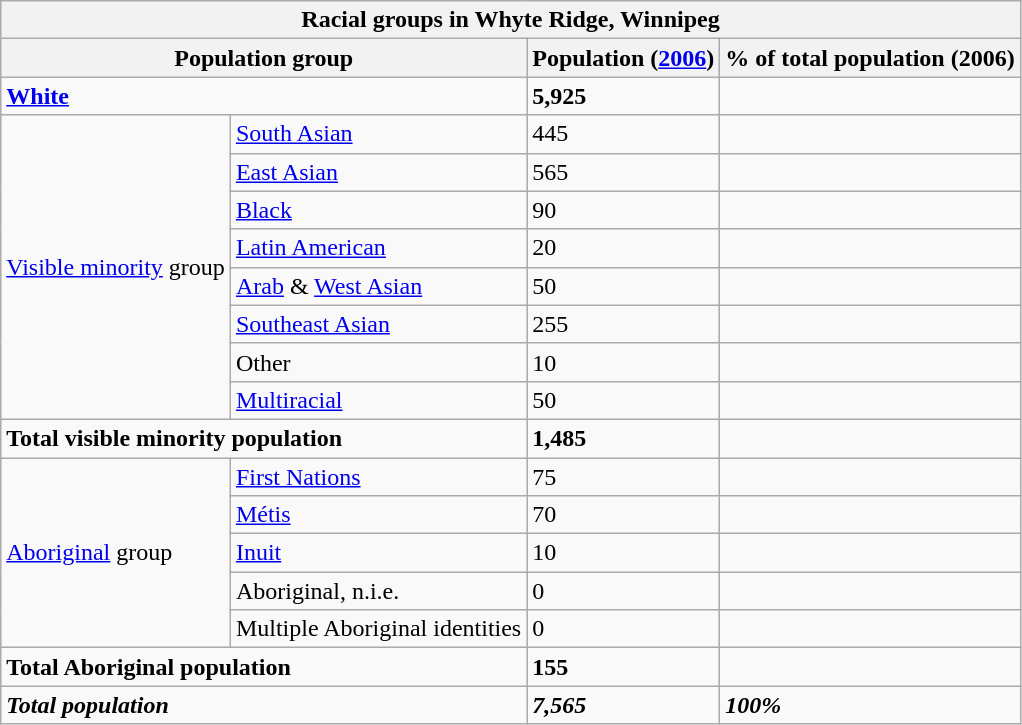<table class="wikitable">
<tr>
<th colspan="6">Racial groups in Whyte Ridge, Winnipeg</th>
</tr>
<tr>
<th colspan="2">Population group</th>
<th>Population (<a href='#'>2006</a>)</th>
<th>% of total population (2006)</th>
</tr>
<tr>
<td colspan="2"><strong><a href='#'>White</a></strong></td>
<td><strong>5,925</strong></td>
<td><strong></strong></td>
</tr>
<tr>
<td rowspan="8"><a href='#'>Visible minority</a> group</td>
<td><a href='#'>South Asian</a></td>
<td>445</td>
<td></td>
</tr>
<tr>
<td><a href='#'>East Asian</a></td>
<td>565</td>
<td></td>
</tr>
<tr>
<td><a href='#'>Black</a></td>
<td>90</td>
<td></td>
</tr>
<tr>
<td><a href='#'>Latin American</a></td>
<td>20</td>
<td></td>
</tr>
<tr>
<td><a href='#'>Arab</a> & <a href='#'>West Asian</a></td>
<td>50</td>
<td></td>
</tr>
<tr>
<td><a href='#'>Southeast Asian</a></td>
<td>255</td>
<td></td>
</tr>
<tr>
<td>Other</td>
<td>10</td>
<td></td>
</tr>
<tr>
<td><a href='#'>Multiracial</a></td>
<td>50</td>
<td></td>
</tr>
<tr>
<td colspan="2"><strong>Total visible minority population</strong></td>
<td><strong>1,485</strong></td>
<td><strong></strong></td>
</tr>
<tr>
<td rowspan="5"><a href='#'>Aboriginal</a> group</td>
<td><a href='#'>First Nations</a></td>
<td>75</td>
<td></td>
</tr>
<tr>
<td><a href='#'>Métis</a></td>
<td>70</td>
<td></td>
</tr>
<tr>
<td><a href='#'>Inuit</a></td>
<td>10</td>
<td></td>
</tr>
<tr>
<td>Aboriginal, n.i.e.</td>
<td>0</td>
<td></td>
</tr>
<tr>
<td>Multiple Aboriginal identities</td>
<td>0</td>
<td></td>
</tr>
<tr>
<td colspan="2"><strong>Total Aboriginal population</strong></td>
<td><strong>155</strong></td>
<td><strong></strong></td>
</tr>
<tr>
<td colspan="2"><strong><em>Total population</em></strong></td>
<td><strong><em>7,565</em></strong></td>
<td><strong><em>100%</em></strong></td>
</tr>
</table>
